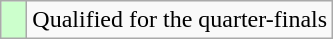<table class="wikitable">
<tr>
<td width=10px bgcolor="#ccffcc"></td>
<td>Qualified for the quarter-finals</td>
</tr>
</table>
